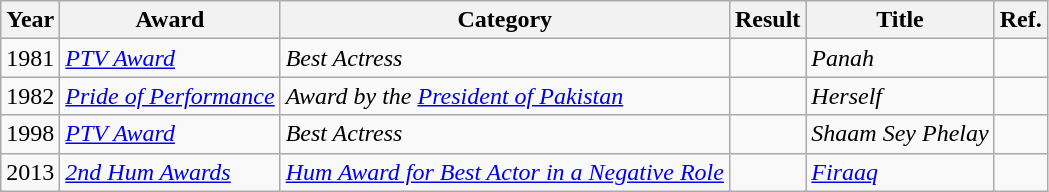<table class="wikitable">
<tr>
<th>Year</th>
<th>Award</th>
<th>Category</th>
<th>Result</th>
<th>Title</th>
<th>Ref.</th>
</tr>
<tr>
<td>1981</td>
<td><em><a href='#'>PTV Award</a></em></td>
<td><em>Best Actress</em></td>
<td></td>
<td><em>Panah</em></td>
<td></td>
</tr>
<tr>
<td>1982</td>
<td><em><a href='#'>Pride of Performance</a></em></td>
<td><em>Award by the <a href='#'>President of Pakistan</a></em></td>
<td></td>
<td><em>Herself</em></td>
<td></td>
</tr>
<tr>
<td>1998</td>
<td><em><a href='#'>PTV Award</a></em></td>
<td><em>Best Actress</em></td>
<td></td>
<td><em>Shaam Sey Phelay</em></td>
<td></td>
</tr>
<tr>
<td>2013</td>
<td><em><a href='#'>2nd Hum Awards</a></em></td>
<td><em><a href='#'>Hum Award for Best Actor in a Negative Role</a></em></td>
<td></td>
<td><em><a href='#'>Firaaq</a></em></td>
<td></td>
</tr>
</table>
